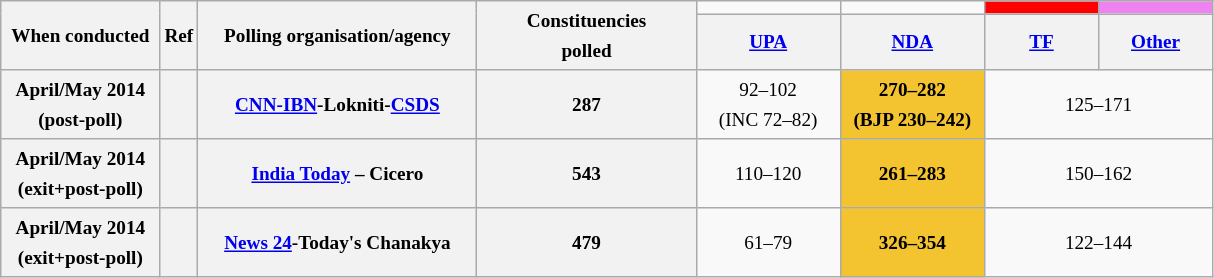<table class="wikitable" style="text-align:center;font-size:80%;line-height:20px;">
<tr>
<th class="wikitable" rowspan="2" width="100px">When conducted</th>
<th class="wikitable" rowspan="2" width="10px">Ref</th>
<th class="wikitable" rowspan="2" width="180px">Polling organisation/agency</th>
<th class="wikitable" rowspan="2" width="140px">Constituencies<br>polled</th>
<td bgcolor=></td>
<td bgcolor=></td>
<td style="background:red;"></td>
<td style="background:violet;"></td>
</tr>
<tr>
<th class="wikitable" width="90px"><a href='#'>UPA</a></th>
<th class="wikitable" width="90px"><a href='#'>NDA</a></th>
<th class="wikitable" width="70px"><a href='#'>TF</a></th>
<th class="wikitable" width="70px"><a href='#'>Other</a></th>
</tr>
<tr class="hintergrundfarbe2" style="text-align:center">
<th>April/May 2014 <br>(post-poll)</th>
<th></th>
<th><a href='#'>CNN-IBN</a>-Lokniti-<a href='#'>CSDS</a></th>
<th>287</th>
<td>92–102 <br>(INC 72–82)</td>
<td style="background:#F4C430;"><strong>270–282 <br>(BJP 230–242)</strong></td>
<td Colspan=2>125–171</td>
</tr>
<tr class="hintergrundfarbe2" style="text-align:center">
<th>April/May 2014 <br>(exit+post-poll)</th>
<th></th>
<th><a href='#'>India Today</a> – Cicero</th>
<th>543</th>
<td>110–120</td>
<td style="background:#F4C430;"><strong>261–283</strong></td>
<td Colspan=2>150–162</td>
</tr>
<tr class="hintergrundfarbe2" style="text-align:center">
<th>April/May 2014 <br>(exit+post-poll)</th>
<th></th>
<th><a href='#'>News 24</a>-Today's Chanakya</th>
<th>479</th>
<td>61–79 <br></td>
<td style="background:#F4C430;"><strong>326–354 <br></strong></td>
<td Colspan=2>122–144</td>
</tr>
</table>
